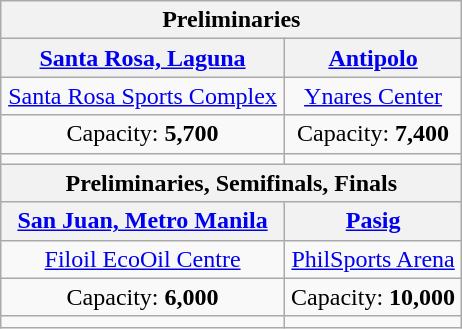<table class="wikitable" style="text-align:center">
<tr>
<th colspan="2" width=300>Preliminaries</th>
</tr>
<tr>
<th><a href='#'>Santa Rosa, Laguna</a></th>
<th><a href='#'>Antipolo</a></th>
</tr>
<tr>
<td><a href='#'>Santa Rosa Sports Complex</a></td>
<td><a href='#'>Ynares Center</a></td>
</tr>
<tr>
<td>Capacity: <strong>5,700</strong></td>
<td>Capacity: <strong>7,400</strong></td>
</tr>
<tr>
<td></td>
<td></td>
</tr>
<tr>
<th colspan="2" width=300>Preliminaries, Semifinals, Finals</th>
</tr>
<tr>
<th><a href='#'>San Juan, Metro Manila</a></th>
<th><a href='#'>Pasig</a></th>
</tr>
<tr>
<td><a href='#'>Filoil EcoOil Centre</a></td>
<td><a href='#'>PhilSports Arena</a></td>
</tr>
<tr>
<td>Capacity: <strong>6,000</strong></td>
<td>Capacity: <strong>10,000</strong></td>
</tr>
<tr>
<td></td>
<td></td>
</tr>
</table>
